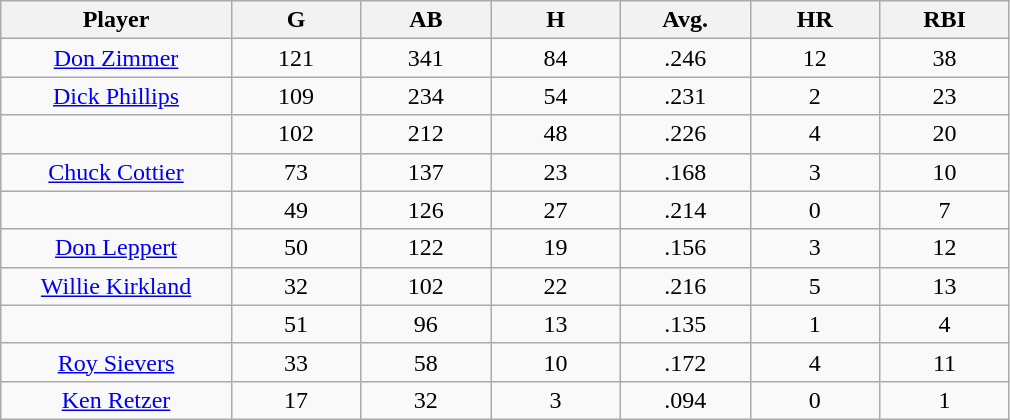<table class="wikitable sortable">
<tr>
<th bgcolor="#DDDDFF" width="16%">Player</th>
<th bgcolor="#DDDDFF" width="9%">G</th>
<th bgcolor="#DDDDFF" width="9%">AB</th>
<th bgcolor="#DDDDFF" width="9%">H</th>
<th bgcolor="#DDDDFF" width="9%">Avg.</th>
<th bgcolor="#DDDDFF" width="9%">HR</th>
<th bgcolor="#DDDDFF" width="9%">RBI</th>
</tr>
<tr align="center">
<td><a href='#'>Don Zimmer</a></td>
<td>121</td>
<td>341</td>
<td>84</td>
<td>.246</td>
<td>12</td>
<td>38</td>
</tr>
<tr align=center>
<td><a href='#'>Dick Phillips</a></td>
<td>109</td>
<td>234</td>
<td>54</td>
<td>.231</td>
<td>2</td>
<td>23</td>
</tr>
<tr align=center>
<td></td>
<td>102</td>
<td>212</td>
<td>48</td>
<td>.226</td>
<td>4</td>
<td>20</td>
</tr>
<tr align="center">
<td><a href='#'>Chuck Cottier</a></td>
<td>73</td>
<td>137</td>
<td>23</td>
<td>.168</td>
<td>3</td>
<td>10</td>
</tr>
<tr align=center>
<td></td>
<td>49</td>
<td>126</td>
<td>27</td>
<td>.214</td>
<td>0</td>
<td>7</td>
</tr>
<tr align="center">
<td><a href='#'>Don Leppert</a></td>
<td>50</td>
<td>122</td>
<td>19</td>
<td>.156</td>
<td>3</td>
<td>12</td>
</tr>
<tr align=center>
<td><a href='#'>Willie Kirkland</a></td>
<td>32</td>
<td>102</td>
<td>22</td>
<td>.216</td>
<td>5</td>
<td>13</td>
</tr>
<tr align=center>
<td></td>
<td>51</td>
<td>96</td>
<td>13</td>
<td>.135</td>
<td>1</td>
<td>4</td>
</tr>
<tr align="center">
<td><a href='#'>Roy Sievers</a></td>
<td>33</td>
<td>58</td>
<td>10</td>
<td>.172</td>
<td>4</td>
<td>11</td>
</tr>
<tr align=center>
<td><a href='#'>Ken Retzer</a></td>
<td>17</td>
<td>32</td>
<td>3</td>
<td>.094</td>
<td>0</td>
<td>1</td>
</tr>
</table>
